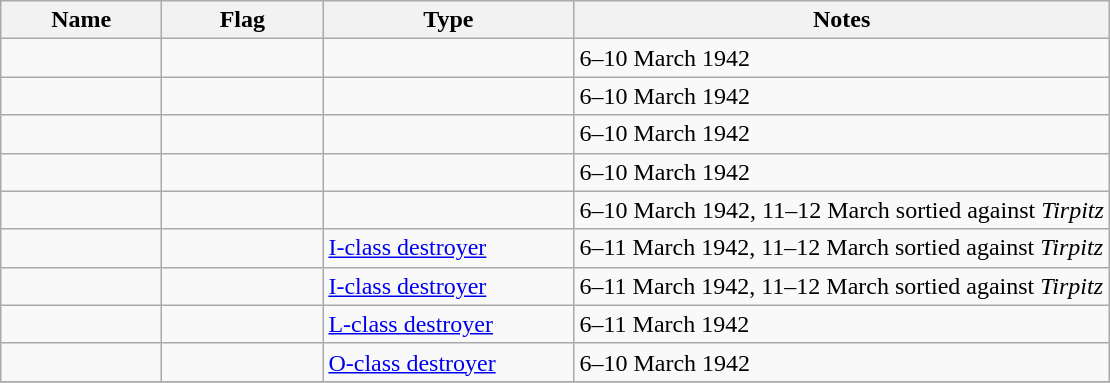<table class="wikitable sortable">
<tr>
<th scope="col" width="100px">Name</th>
<th scope="col" width="100px">Flag</th>
<th scope="col" width="160px">Type</th>
<th>Notes</th>
</tr>
<tr>
<td align="left"></td>
<td align="left"></td>
<td align="left"></td>
<td align="left">6–10 March 1942</td>
</tr>
<tr>
<td align="left"></td>
<td align="left"></td>
<td align="left"></td>
<td align="left">6–10 March 1942</td>
</tr>
<tr>
<td align="left"></td>
<td align="left"></td>
<td align="left"></td>
<td align="left">6–10 March 1942</td>
</tr>
<tr>
<td align="left"></td>
<td align="left"></td>
<td align="left"></td>
<td align="left">6–10 March 1942</td>
</tr>
<tr>
<td align="left"></td>
<td align="left"></td>
<td align="left"></td>
<td align="left">6–10 March 1942, 11–12 March sortied against <em>Tirpitz</em></td>
</tr>
<tr>
<td align="left"></td>
<td align="left"></td>
<td align="left"><a href='#'>I-class destroyer</a></td>
<td align="left">6–11 March 1942, 11–12 March sortied against <em>Tirpitz</em></td>
</tr>
<tr>
<td align="left"></td>
<td align="left"></td>
<td align="left"><a href='#'>I-class destroyer</a></td>
<td align="left">6–11 March 1942, 11–12 March sortied against <em>Tirpitz</em></td>
</tr>
<tr>
<td align="left"></td>
<td align="left"></td>
<td align="left"><a href='#'>L-class destroyer</a></td>
<td align="left">6–11 March 1942</td>
</tr>
<tr>
<td align="left"></td>
<td align="left"></td>
<td align="left"><a href='#'>O-class destroyer</a></td>
<td align="left">6–10 March 1942</td>
</tr>
<tr>
</tr>
</table>
